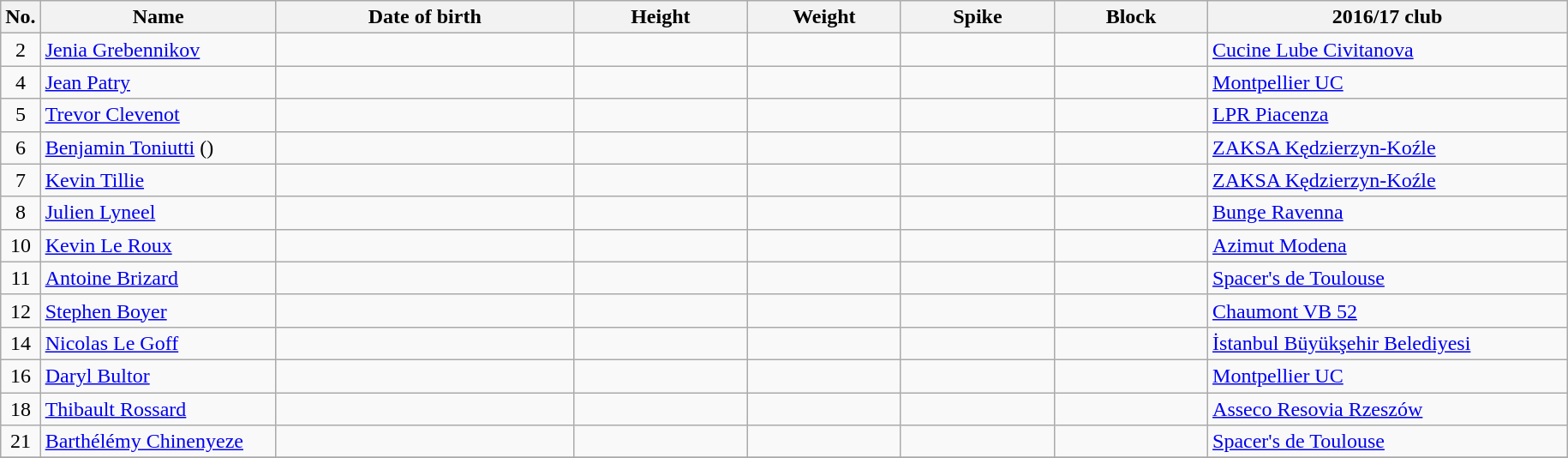<table class="wikitable sortable" style="font-size:100%; text-align:center;">
<tr>
<th>No.</th>
<th style="width:11em">Name</th>
<th style="width:14em">Date of birth</th>
<th style="width:8em">Height</th>
<th style="width:7em">Weight</th>
<th style="width:7em">Spike</th>
<th style="width:7em">Block</th>
<th style="width:17em">2016/17 club</th>
</tr>
<tr>
<td>2</td>
<td align=left><a href='#'>Jenia Grebennikov</a></td>
<td align=right></td>
<td></td>
<td></td>
<td></td>
<td></td>
<td align=left> <a href='#'>Cucine Lube Civitanova</a></td>
</tr>
<tr>
<td>4</td>
<td align=left><a href='#'>Jean Patry</a></td>
<td align=right></td>
<td></td>
<td></td>
<td></td>
<td></td>
<td align=left> <a href='#'>Montpellier UC</a></td>
</tr>
<tr>
<td>5</td>
<td align=left><a href='#'>Trevor Clevenot</a></td>
<td align=right></td>
<td></td>
<td></td>
<td></td>
<td></td>
<td align=left> <a href='#'>LPR Piacenza</a></td>
</tr>
<tr>
<td>6</td>
<td align=left><a href='#'>Benjamin Toniutti</a> ()</td>
<td align=right></td>
<td></td>
<td></td>
<td></td>
<td></td>
<td align=left> <a href='#'>ZAKSA Kędzierzyn-Koźle</a></td>
</tr>
<tr>
<td>7</td>
<td align=left><a href='#'>Kevin Tillie</a></td>
<td align=right></td>
<td></td>
<td></td>
<td></td>
<td></td>
<td align=left> <a href='#'>ZAKSA Kędzierzyn-Koźle</a></td>
</tr>
<tr>
<td>8</td>
<td align=left><a href='#'>Julien Lyneel</a></td>
<td align=right></td>
<td></td>
<td></td>
<td></td>
<td></td>
<td align=left> <a href='#'>Bunge Ravenna</a></td>
</tr>
<tr>
<td>10</td>
<td align=left><a href='#'>Kevin Le Roux</a></td>
<td align=right></td>
<td></td>
<td></td>
<td></td>
<td></td>
<td align=left> <a href='#'>Azimut Modena</a></td>
</tr>
<tr>
<td>11</td>
<td align=left><a href='#'>Antoine Brizard</a></td>
<td align=right></td>
<td></td>
<td></td>
<td></td>
<td></td>
<td align=left> <a href='#'>Spacer's de Toulouse</a></td>
</tr>
<tr>
<td>12</td>
<td align=left><a href='#'>Stephen Boyer</a></td>
<td align=right></td>
<td></td>
<td></td>
<td></td>
<td></td>
<td align=left> <a href='#'>Chaumont VB 52</a></td>
</tr>
<tr>
<td>14</td>
<td align=left><a href='#'>Nicolas Le Goff</a></td>
<td align=right></td>
<td></td>
<td></td>
<td></td>
<td></td>
<td align=left> <a href='#'>İstanbul Büyükşehir Belediyesi</a></td>
</tr>
<tr>
<td>16</td>
<td align=left><a href='#'>Daryl Bultor</a></td>
<td align=right></td>
<td></td>
<td></td>
<td></td>
<td></td>
<td align=left> <a href='#'>Montpellier UC</a></td>
</tr>
<tr>
<td>18</td>
<td align=left><a href='#'>Thibault Rossard</a></td>
<td align=right></td>
<td></td>
<td></td>
<td></td>
<td></td>
<td align=left> <a href='#'>Asseco Resovia Rzeszów</a></td>
</tr>
<tr>
<td>21</td>
<td align=left><a href='#'>Barthélémy Chinenyeze</a></td>
<td align=right></td>
<td></td>
<td></td>
<td></td>
<td></td>
<td align=left> <a href='#'>Spacer's de Toulouse</a></td>
</tr>
<tr>
</tr>
</table>
